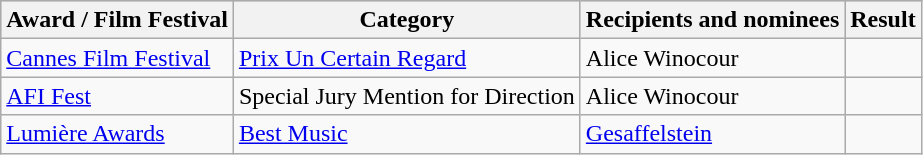<table class="wikitable plainrowheaders sortable">
<tr style="background:#ccc; text-align:center;">
<th scope="col">Award / Film Festival</th>
<th scope="col">Category</th>
<th scope="col">Recipients and nominees</th>
<th scope="col">Result</th>
</tr>
<tr>
<td><a href='#'>Cannes Film Festival</a></td>
<td><a href='#'>Prix Un Certain Regard</a></td>
<td>Alice Winocour</td>
<td></td>
</tr>
<tr>
<td><a href='#'>AFI Fest</a></td>
<td>Special Jury Mention for Direction</td>
<td>Alice Winocour</td>
<td></td>
</tr>
<tr>
<td><a href='#'>Lumière Awards</a></td>
<td><a href='#'>Best Music</a></td>
<td><a href='#'>Gesaffelstein</a></td>
<td></td>
</tr>
</table>
